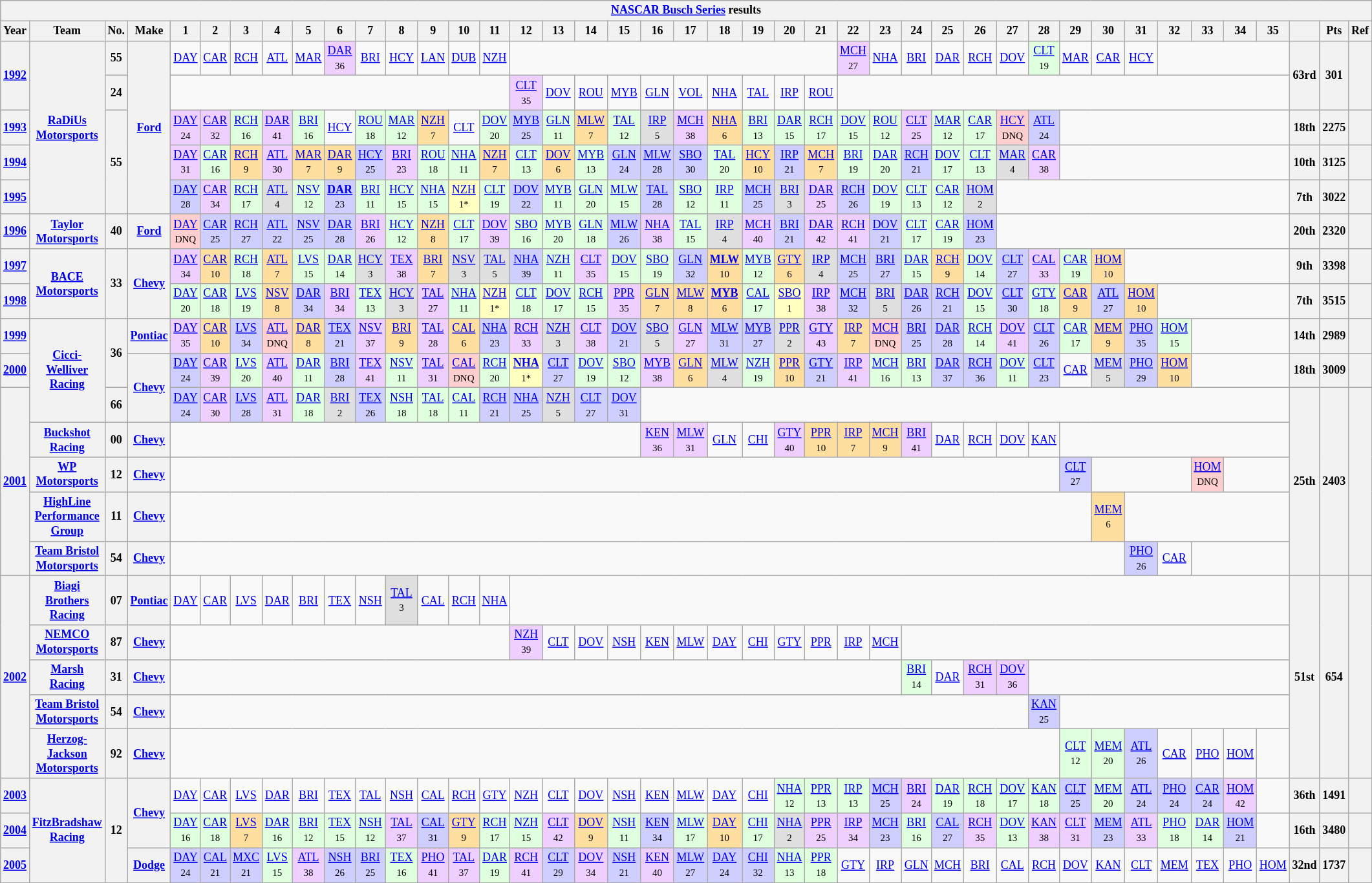<table class="wikitable" style="text-align:center; font-size:75%">
<tr>
<th colspan=42><a href='#'>NASCAR Busch Series</a> results</th>
</tr>
<tr>
<th>Year</th>
<th>Team</th>
<th>No.</th>
<th>Make</th>
<th>1</th>
<th>2</th>
<th>3</th>
<th>4</th>
<th>5</th>
<th>6</th>
<th>7</th>
<th>8</th>
<th>9</th>
<th>10</th>
<th>11</th>
<th>12</th>
<th>13</th>
<th>14</th>
<th>15</th>
<th>16</th>
<th>17</th>
<th>18</th>
<th>19</th>
<th>20</th>
<th>21</th>
<th>22</th>
<th>23</th>
<th>24</th>
<th>25</th>
<th>26</th>
<th>27</th>
<th>28</th>
<th>29</th>
<th>30</th>
<th>31</th>
<th>32</th>
<th>33</th>
<th>34</th>
<th>35</th>
<th></th>
<th>Pts</th>
<th>Ref</th>
</tr>
<tr>
<th rowspan=2><a href='#'>1992</a></th>
<th rowspan=5><a href='#'>RaDiUs Motorsports</a></th>
<th>55</th>
<th rowspan=5><a href='#'>Ford</a></th>
<td><a href='#'>DAY</a></td>
<td><a href='#'>CAR</a></td>
<td><a href='#'>RCH</a></td>
<td><a href='#'>ATL</a></td>
<td><a href='#'>MAR</a></td>
<td style="background:#EFCFFF;"><a href='#'>DAR</a><br><small>36</small></td>
<td><a href='#'>BRI</a></td>
<td><a href='#'>HCY</a></td>
<td><a href='#'>LAN</a></td>
<td><a href='#'>DUB</a></td>
<td><a href='#'>NZH</a></td>
<td colspan=10></td>
<td style="background:#EFCFFF;"><a href='#'>MCH</a><br><small>27</small></td>
<td><a href='#'>NHA</a></td>
<td><a href='#'>BRI</a></td>
<td><a href='#'>DAR</a></td>
<td><a href='#'>RCH</a></td>
<td><a href='#'>DOV</a></td>
<td style="background:#DFFFDF;"><a href='#'>CLT</a><br><small>19</small></td>
<td><a href='#'>MAR</a></td>
<td><a href='#'>CAR</a></td>
<td><a href='#'>HCY</a></td>
<td colspan=4></td>
<th rowspan=2>63rd</th>
<th rowspan=2>301</th>
<th rowspan=2></th>
</tr>
<tr>
<th>24</th>
<td colspan=11></td>
<td style="background:#EFCFFF;"><a href='#'>CLT</a><br><small>35</small></td>
<td><a href='#'>DOV</a></td>
<td><a href='#'>ROU</a></td>
<td><a href='#'>MYB</a></td>
<td><a href='#'>GLN</a></td>
<td><a href='#'>VOL</a></td>
<td><a href='#'>NHA</a></td>
<td><a href='#'>TAL</a></td>
<td><a href='#'>IRP</a></td>
<td><a href='#'>ROU</a></td>
<td colspan=14></td>
</tr>
<tr>
<th><a href='#'>1993</a></th>
<th rowspan=3>55</th>
<td style="background:#EFCFFF;"><a href='#'>DAY</a><br><small>24</small></td>
<td style="background:#EFCFFF;"><a href='#'>CAR</a><br><small>32</small></td>
<td style="background:#DFFFDF;"><a href='#'>RCH</a><br><small>16</small></td>
<td style="background:#EFCFFF;"><a href='#'>DAR</a><br><small>41</small></td>
<td style="background:#DFFFDF;"><a href='#'>BRI</a><br><small>16</small></td>
<td><a href='#'>HCY</a></td>
<td style="background:#DFFFDF;"><a href='#'>ROU</a><br><small>18</small></td>
<td style="background:#DFFFDF;"><a href='#'>MAR</a><br><small>12</small></td>
<td style="background:#FFDF9F;"><a href='#'>NZH</a><br><small>7</small></td>
<td><a href='#'>CLT</a></td>
<td style="background:#DFFFDF;"><a href='#'>DOV</a><br><small>20</small></td>
<td style="background:#CFCFFF;"><a href='#'>MYB</a><br><small>25</small></td>
<td style="background:#DFFFDF;"><a href='#'>GLN</a><br><small>11</small></td>
<td style="background:#FFDF9F;"><a href='#'>MLW</a><br><small>7</small></td>
<td style="background:#DFFFDF;"><a href='#'>TAL</a><br><small>12</small></td>
<td style="background:#DFDFDF;"><a href='#'>IRP</a><br><small>5</small></td>
<td style="background:#EFCFFF;"><a href='#'>MCH</a><br><small>38</small></td>
<td style="background:#FFDF9F;"><a href='#'>NHA</a><br><small>6</small></td>
<td style="background:#DFFFDF;"><a href='#'>BRI</a><br><small>13</small></td>
<td style="background:#DFFFDF;"><a href='#'>DAR</a><br><small>15</small></td>
<td style="background:#DFFFDF;"><a href='#'>RCH</a><br><small>17</small></td>
<td style="background:#DFFFDF;"><a href='#'>DOV</a><br><small>15</small></td>
<td style="background:#DFFFDF;"><a href='#'>ROU</a><br><small>12</small></td>
<td style="background:#EFCFFF;"><a href='#'>CLT</a><br><small>25</small></td>
<td style="background:#DFFFDF;"><a href='#'>MAR</a><br><small>12</small></td>
<td style="background:#DFFFDF;"><a href='#'>CAR</a><br><small>17</small></td>
<td style="background:#FFCFCF;"><a href='#'>HCY</a><br><small>DNQ</small></td>
<td style="background:#CFCFFF;"><a href='#'>ATL</a><br><small>24</small></td>
<td colspan=7></td>
<th>18th</th>
<th>2275</th>
<th></th>
</tr>
<tr>
<th><a href='#'>1994</a></th>
<td style="background:#EFCFFF;"><a href='#'>DAY</a><br><small>31</small></td>
<td style="background:#DFFFDF;"><a href='#'>CAR</a><br><small>16</small></td>
<td style="background:#FFDF9F;"><a href='#'>RCH</a><br><small>9</small></td>
<td style="background:#EFCFFF;"><a href='#'>ATL</a><br><small>30</small></td>
<td style="background:#FFDF9F;"><a href='#'>MAR</a><br><small>7</small></td>
<td style="background:#FFDF9F;"><a href='#'>DAR</a><br><small>9</small></td>
<td style="background:#CFCFFF;"><a href='#'>HCY</a><br><small>25</small></td>
<td style="background:#EFCFFF;"><a href='#'>BRI</a><br><small>23</small></td>
<td style="background:#DFFFDF;"><a href='#'>ROU</a><br><small>18</small></td>
<td style="background:#DFFFDF;"><a href='#'>NHA</a><br><small>11</small></td>
<td style="background:#FFDF9F;"><a href='#'>NZH</a><br><small>7</small></td>
<td style="background:#DFFFDF;"><a href='#'>CLT</a><br><small>13</small></td>
<td style="background:#FFDF9F;"><a href='#'>DOV</a><br><small>6</small></td>
<td style="background:#DFFFDF;"><a href='#'>MYB</a><br><small>13</small></td>
<td style="background:#CFCFFF;"><a href='#'>GLN</a><br><small>24</small></td>
<td style="background:#CFCFFF;"><a href='#'>MLW</a><br><small>28</small></td>
<td style="background:#CFCFFF;"><a href='#'>SBO</a><br><small>30</small></td>
<td style="background:#DFFFDF;"><a href='#'>TAL</a><br><small>20</small></td>
<td style="background:#FFDF9F;"><a href='#'>HCY</a><br><small>10</small></td>
<td style="background:#CFCFFF;"><a href='#'>IRP</a><br><small>21</small></td>
<td style="background:#FFDF9F;"><a href='#'>MCH</a><br><small>7</small></td>
<td style="background:#DFFFDF;"><a href='#'>BRI</a><br><small>19</small></td>
<td style="background:#DFFFDF;"><a href='#'>DAR</a><br><small>20</small></td>
<td style="background:#CFCFFF;"><a href='#'>RCH</a><br><small>21</small></td>
<td style="background:#DFFFDF;"><a href='#'>DOV</a><br><small>17</small></td>
<td style="background:#DFFFDF;"><a href='#'>CLT</a><br><small>13</small></td>
<td style="background:#DFDFDF;"><a href='#'>MAR</a><br><small>4</small></td>
<td style="background:#EFCFFF;"><a href='#'>CAR</a><br><small>38</small></td>
<td colspan=7></td>
<th>10th</th>
<th>3125</th>
<th></th>
</tr>
<tr>
<th><a href='#'>1995</a></th>
<td style="background:#CFCFFF;"><a href='#'>DAY</a><br><small>28</small></td>
<td style="background:#EFCFFF;"><a href='#'>CAR</a><br><small>34</small></td>
<td style="background:#DFFFDF;"><a href='#'>RCH</a><br><small>17</small></td>
<td style="background:#DFDFDF;"><a href='#'>ATL</a><br><small>4</small></td>
<td style="background:#DFFFDF;"><a href='#'>NSV</a><br><small>12</small></td>
<td style="background:#CFCFFF;"><strong><a href='#'>DAR</a></strong><br><small>23</small></td>
<td style="background:#DFFFDF;"><a href='#'>BRI</a><br><small>11</small></td>
<td style="background:#DFFFDF;"><a href='#'>HCY</a><br><small>15</small></td>
<td style="background:#DFFFDF;"><a href='#'>NHA</a><br><small>15</small></td>
<td style="background:#FFFFBF;"><a href='#'>NZH</a><br><small>1*</small></td>
<td style="background:#DFFFDF;"><a href='#'>CLT</a><br><small>19</small></td>
<td style="background:#CFCFFF;"><a href='#'>DOV</a><br><small>22</small></td>
<td style="background:#DFFFDF;"><a href='#'>MYB</a><br><small>11</small></td>
<td style="background:#DFFFDF;"><a href='#'>GLN</a><br><small>20</small></td>
<td style="background:#DFFFDF;"><a href='#'>MLW</a><br><small>15</small></td>
<td style="background:#CFCFFF;"><a href='#'>TAL</a><br><small>28</small></td>
<td style="background:#DFFFDF;"><a href='#'>SBO</a><br><small>12</small></td>
<td style="background:#DFFFDF;"><a href='#'>IRP</a><br><small>11</small></td>
<td style="background:#CFCFFF;"><a href='#'>MCH</a><br><small>25</small></td>
<td style="background:#DFDFDF;"><a href='#'>BRI</a><br><small>3</small></td>
<td style="background:#EFCFFF;"><a href='#'>DAR</a><br><small>25</small></td>
<td style="background:#CFCFFF;"><a href='#'>RCH</a><br><small>26</small></td>
<td style="background:#DFFFDF;"><a href='#'>DOV</a><br><small>19</small></td>
<td style="background:#DFFFDF;"><a href='#'>CLT</a><br><small>13</small></td>
<td style="background:#DFFFDF;"><a href='#'>CAR</a><br><small>12</small></td>
<td style="background:#DFDFDF;"><a href='#'>HOM</a><br><small>2</small></td>
<td colspan=9></td>
<th>7th</th>
<th>3022</th>
<th></th>
</tr>
<tr>
<th><a href='#'>1996</a></th>
<th><a href='#'>Taylor Motorsports</a></th>
<th>40</th>
<th><a href='#'>Ford</a></th>
<td style="background:#FFCFCF;"><a href='#'>DAY</a><br><small>DNQ</small></td>
<td style="background:#CFCFFF;"><a href='#'>CAR</a><br><small>25</small></td>
<td style="background:#CFCFFF;"><a href='#'>RCH</a><br><small>27</small></td>
<td style="background:#CFCFFF;"><a href='#'>ATL</a><br><small>22</small></td>
<td style="background:#CFCFFF;"><a href='#'>NSV</a><br><small>25</small></td>
<td style="background:#CFCFFF;"><a href='#'>DAR</a><br><small>28</small></td>
<td style="background:#EFCFFF;"><a href='#'>BRI</a><br><small>26</small></td>
<td style="background:#DFFFDF;"><a href='#'>HCY</a><br><small>12</small></td>
<td style="background:#FFDF9F;"><a href='#'>NZH</a><br><small>8</small></td>
<td style="background:#DFFFDF;"><a href='#'>CLT</a><br><small>17</small></td>
<td style="background:#EFCFFF;"><a href='#'>DOV</a><br><small>39</small></td>
<td style="background:#DFFFDF;"><a href='#'>SBO</a><br><small>16</small></td>
<td style="background:#DFFFDF;"><a href='#'>MYB</a><br><small>20</small></td>
<td style="background:#DFFFDF;"><a href='#'>GLN</a><br><small>18</small></td>
<td style="background:#CFCFFF;"><a href='#'>MLW</a><br><small>26</small></td>
<td style="background:#EFCFFF;"><a href='#'>NHA</a><br><small>38</small></td>
<td style="background:#DFFFDF;"><a href='#'>TAL</a><br><small>15</small></td>
<td style="background:#DFDFDF;"><a href='#'>IRP</a><br><small>4</small></td>
<td style="background:#EFCFFF;"><a href='#'>MCH</a><br><small>40</small></td>
<td style="background:#CFCFFF;"><a href='#'>BRI</a><br><small>21</small></td>
<td style="background:#EFCFFF;"><a href='#'>DAR</a><br><small>42</small></td>
<td style="background:#EFCFFF;"><a href='#'>RCH</a><br><small>41</small></td>
<td style="background:#CFCFFF;"><a href='#'>DOV</a><br><small>21</small></td>
<td style="background:#DFFFDF;"><a href='#'>CLT</a><br><small>17</small></td>
<td style="background:#DFFFDF;"><a href='#'>CAR</a><br><small>19</small></td>
<td style="background:#CFCFFF;"><a href='#'>HOM</a><br><small>23</small></td>
<td colspan=9></td>
<th>20th</th>
<th>2320</th>
<th></th>
</tr>
<tr>
<th><a href='#'>1997</a></th>
<th rowspan=2><a href='#'>BACE Motorsports</a></th>
<th rowspan=2>33</th>
<th rowspan=2><a href='#'>Chevy</a></th>
<td style="background:#EFCFFF;"><a href='#'>DAY</a><br><small>34</small></td>
<td style="background:#FFDF9F;"><a href='#'>CAR</a><br><small>10</small></td>
<td style="background:#DFFFDF;"><a href='#'>RCH</a><br><small>18</small></td>
<td style="background:#FFDF9F;"><a href='#'>ATL</a><br><small>7</small></td>
<td style="background:#DFFFDF;"><a href='#'>LVS</a><br><small>15</small></td>
<td style="background:#DFFFDF;"><a href='#'>DAR</a><br><small>14</small></td>
<td style="background:#DFDFDF;"><a href='#'>HCY</a><br><small>3</small></td>
<td style="background:#EFCFFF;"><a href='#'>TEX</a><br><small>38</small></td>
<td style="background:#FFDF9F;"><a href='#'>BRI</a><br><small>7</small></td>
<td style="background:#DFDFDF;"><a href='#'>NSV</a><br><small>3</small></td>
<td style="background:#DFDFDF;"><a href='#'>TAL</a><br><small>5</small></td>
<td style="background:#CFCFFF;"><a href='#'>NHA</a><br><small>39</small></td>
<td style="background:#DFFFDF;"><a href='#'>NZH</a><br><small>11</small></td>
<td style="background:#EFCFFF;"><a href='#'>CLT</a><br><small>35</small></td>
<td style="background:#DFFFDF;"><a href='#'>DOV</a><br><small>15</small></td>
<td style="background:#DFFFDF;"><a href='#'>SBO</a><br><small>19</small></td>
<td style="background:#CFCFFF;"><a href='#'>GLN</a><br><small>32</small></td>
<td style="background:#FFDF9F;"><strong><a href='#'>MLW</a></strong><br><small>10</small></td>
<td style="background:#DFFFDF;"><a href='#'>MYB</a><br><small>12</small></td>
<td style="background:#FFDF9F;"><a href='#'>GTY</a><br><small>6</small></td>
<td style="background:#DFDFDF;"><a href='#'>IRP</a><br><small>4</small></td>
<td style="background:#CFCFFF;"><a href='#'>MCH</a><br><small>25</small></td>
<td style="background:#CFCFFF;"><a href='#'>BRI</a><br><small>27</small></td>
<td style="background:#DFFFDF;"><a href='#'>DAR</a><br><small>15</small></td>
<td style="background:#FFDF9F;"><a href='#'>RCH</a><br><small>9</small></td>
<td style="background:#DFFFDF;"><a href='#'>DOV</a><br><small>14</small></td>
<td style="background:#CFCFFF;"><a href='#'>CLT</a><br><small>27</small></td>
<td style="background:#EFCFFF;"><a href='#'>CAL</a><br><small>33</small></td>
<td style="background:#DFFFDF;"><a href='#'>CAR</a><br><small>19</small></td>
<td style="background:#FFDF9F;"><a href='#'>HOM</a><br><small>10</small></td>
<td colspan=5></td>
<th>9th</th>
<th>3398</th>
<th></th>
</tr>
<tr>
<th><a href='#'>1998</a></th>
<td style="background:#DFFFDF;"><a href='#'>DAY</a><br><small>20</small></td>
<td style="background:#DFFFDF;"><a href='#'>CAR</a><br><small>18</small></td>
<td style="background:#DFFFDF;"><a href='#'>LVS</a><br><small>19</small></td>
<td style="background:#FFDF9F;"><a href='#'>NSV</a><br><small>8</small></td>
<td style="background:#CFCFFF;"><a href='#'>DAR</a><br><small>34</small></td>
<td style="background:#EFCFFF;"><a href='#'>BRI</a><br><small>34</small></td>
<td style="background:#DFFFDF;"><a href='#'>TEX</a><br><small>13</small></td>
<td style="background:#DFDFDF;"><a href='#'>HCY</a><br><small>3</small></td>
<td style="background:#EFCFFF;"><a href='#'>TAL</a><br><small>27</small></td>
<td style="background:#DFFFDF;"><a href='#'>NHA</a><br><small>11</small></td>
<td style="background:#FFFFBF;"><a href='#'>NZH</a><br><small>1*</small></td>
<td style="background:#DFFFDF;"><a href='#'>CLT</a><br><small>18</small></td>
<td style="background:#DFFFDF;"><a href='#'>DOV</a><br><small>17</small></td>
<td style="background:#DFFFDF;"><a href='#'>RCH</a><br><small>15</small></td>
<td style="background:#EFCFFF;"><a href='#'>PPR</a><br><small>35</small></td>
<td style="background:#FFDF9F;"><a href='#'>GLN</a><br><small>7</small></td>
<td style="background:#FFDF9F;"><a href='#'>MLW</a><br><small>8</small></td>
<td style="background:#FFDF9F;"><strong><a href='#'>MYB</a></strong><br><small>6</small></td>
<td style="background:#DFFFDF;"><a href='#'>CAL</a><br><small>17</small></td>
<td style="background:#FFFFBF;"><a href='#'>SBO</a><br><small>1</small></td>
<td style="background:#EFCFFF;"><a href='#'>IRP</a><br><small>38</small></td>
<td style="background:#CFCFFF;"><a href='#'>MCH</a><br><small>32</small></td>
<td style="background:#DFDFDF;"><a href='#'>BRI</a><br><small>5</small></td>
<td style="background:#CFCFFF;"><a href='#'>DAR</a><br><small>26</small></td>
<td style="background:#CFCFFF;"><a href='#'>RCH</a><br><small>21</small></td>
<td style="background:#DFFFDF;"><a href='#'>DOV</a><br><small>15</small></td>
<td style="background:#CFCFFF;"><a href='#'>CLT</a><br><small>30</small></td>
<td style="background:#DFFFDF;"><a href='#'>GTY</a><br><small>18</small></td>
<td style="background:#FFDF9F;"><a href='#'>CAR</a><br><small>9</small></td>
<td style="background:#CFCFFF;"><a href='#'>ATL</a><br><small>27</small></td>
<td style="background:#FFDF9F;"><a href='#'>HOM</a><br><small>10</small></td>
<td colspan=4></td>
<th>7th</th>
<th>3515</th>
<th></th>
</tr>
<tr>
<th><a href='#'>1999</a></th>
<th rowspan=3><a href='#'>Cicci-Welliver Racing</a></th>
<th rowspan=2>36</th>
<th><a href='#'>Pontiac</a></th>
<td style="background:#EFCFFF;"><a href='#'>DAY</a><br><small>35</small></td>
<td style="background:#FFDF9F;"><a href='#'>CAR</a><br><small>10</small></td>
<td style="background:#CFCFFF;"><a href='#'>LVS</a><br><small>34</small></td>
<td style="background:#FFCFCF;"><a href='#'>ATL</a><br><small>DNQ</small></td>
<td style="background:#FFDF9F;"><a href='#'>DAR</a><br><small>8</small></td>
<td style="background:#CFCFFF;"><a href='#'>TEX</a><br><small>21</small></td>
<td style="background:#EFCFFF;"><a href='#'>NSV</a><br><small>37</small></td>
<td style="background:#FFDF9F;"><a href='#'>BRI</a><br><small>9</small></td>
<td style="background:#EFCFFF;"><a href='#'>TAL</a><br><small>28</small></td>
<td style="background:#FFDF9F;"><a href='#'>CAL</a><br><small>6</small></td>
<td style="background:#CFCFFF;"><a href='#'>NHA</a><br><small>23</small></td>
<td style="background:#EFCFFF;"><a href='#'>RCH</a><br><small>33</small></td>
<td style="background:#DFDFDF;"><a href='#'>NZH</a><br><small>3</small></td>
<td style="background:#EFCFFF;"><a href='#'>CLT</a><br><small>38</small></td>
<td style="background:#CFCFFF;"><a href='#'>DOV</a><br><small>21</small></td>
<td style="background:#DFDFDF;"><a href='#'>SBO</a><br><small>5</small></td>
<td style="background:#EFCFFF;"><a href='#'>GLN</a><br><small>27</small></td>
<td style="background:#CFCFFF;"><a href='#'>MLW</a><br><small>31</small></td>
<td style="background:#CFCFFF;"><a href='#'>MYB</a><br><small>27</small></td>
<td style="background:#DFDFDF;"><a href='#'>PPR</a><br><small>2</small></td>
<td style="background:#EFCFFF;"><a href='#'>GTY</a><br><small>43</small></td>
<td style="background:#FFDF9F;"><a href='#'>IRP</a><br><small>7</small></td>
<td style="background:#FFCFCF;"><a href='#'>MCH</a><br><small>DNQ</small></td>
<td style="background:#CFCFFF;"><a href='#'>BRI</a><br><small>25</small></td>
<td style="background:#CFCFFF;"><a href='#'>DAR</a><br><small>28</small></td>
<td style="background:#DFFFDF;"><a href='#'>RCH</a><br><small>14</small></td>
<td style="background:#EFCFFF;"><a href='#'>DOV</a><br><small>41</small></td>
<td style="background:#CFCFFF;"><a href='#'>CLT</a><br><small>26</small></td>
<td style="background:#DFFFDF;"><a href='#'>CAR</a><br><small>17</small></td>
<td style="background:#FFDF9F;"><a href='#'>MEM</a><br><small>9</small></td>
<td style="background:#CFCFFF;"><a href='#'>PHO</a><br><small>35</small></td>
<td style="background:#DFFFDF;"><a href='#'>HOM</a><br><small>15</small></td>
<td colspan=3></td>
<th>14th</th>
<th>2989</th>
<th></th>
</tr>
<tr>
<th><a href='#'>2000</a></th>
<th rowspan=2><a href='#'>Chevy</a></th>
<td style="background:#CFCFFF;"><a href='#'>DAY</a><br><small>24</small></td>
<td style="background:#EFCFFF;"><a href='#'>CAR</a><br><small>39</small></td>
<td style="background:#DFFFDF;"><a href='#'>LVS</a><br><small>20</small></td>
<td style="background:#EFCFFF;"><a href='#'>ATL</a><br><small>40</small></td>
<td style="background:#DFFFDF;"><a href='#'>DAR</a><br><small>11</small></td>
<td style="background:#CFCFFF;"><a href='#'>BRI</a><br><small>28</small></td>
<td style="background:#EFCFFF;"><a href='#'>TEX</a><br><small>41</small></td>
<td style="background:#DFFFDF;"><a href='#'>NSV</a><br><small>11</small></td>
<td style="background:#EFCFFF;"><a href='#'>TAL</a><br><small>31</small></td>
<td style="background:#FFCFCF;"><a href='#'>CAL</a><br><small>DNQ</small></td>
<td style="background:#DFFFDF;"><a href='#'>RCH</a><br><small>20</small></td>
<td style="background:#FFFFBF;"><strong><a href='#'>NHA</a></strong><br><small>1*</small></td>
<td style="background:#CFCFFF;"><a href='#'>CLT</a><br><small>27</small></td>
<td style="background:#DFFFDF;"><a href='#'>DOV</a><br><small>19</small></td>
<td style="background:#DFFFDF;"><a href='#'>SBO</a><br><small>12</small></td>
<td style="background:#EFCFFF;"><a href='#'>MYB</a><br><small>38</small></td>
<td style="background:#FFDF9F;"><a href='#'>GLN</a><br><small>6</small></td>
<td style="background:#DFDFDF;"><a href='#'>MLW</a><br><small>4</small></td>
<td style="background:#DFFFDF;"><a href='#'>NZH</a><br><small>19</small></td>
<td style="background:#FFDF9F;"><a href='#'>PPR</a><br><small>10</small></td>
<td style="background:#CFCFFF;"><a href='#'>GTY</a><br><small>21</small></td>
<td style="background:#EFCFFF;"><a href='#'>IRP</a><br><small>41</small></td>
<td style="background:#DFFFDF;"><a href='#'>MCH</a><br><small>16</small></td>
<td style="background:#DFFFDF;"><a href='#'>BRI</a><br><small>13</small></td>
<td style="background:#CFCFFF;"><a href='#'>DAR</a><br><small>37</small></td>
<td style="background:#CFCFFF;"><a href='#'>RCH</a><br><small>36</small></td>
<td style="background:#DFFFDF;"><a href='#'>DOV</a><br><small>11</small></td>
<td style="background:#CFCFFF;"><a href='#'>CLT</a><br><small>23</small></td>
<td><a href='#'>CAR</a></td>
<td style="background:#DFDFDF;"><a href='#'>MEM</a><br><small>5</small></td>
<td style="background:#CFCFFF;"><a href='#'>PHO</a><br><small>29</small></td>
<td style="background:#FFDF9F;"><a href='#'>HOM</a><br><small>10</small></td>
<td colspan=3></td>
<th>18th</th>
<th>3009</th>
<th></th>
</tr>
<tr>
<th rowspan=5><a href='#'>2001</a></th>
<th>66</th>
<td style="background:#CFCFFF;"><a href='#'>DAY</a><br><small>24</small></td>
<td style="background:#EFCFFF;"><a href='#'>CAR</a><br><small>30</small></td>
<td style="background:#CFCFFF;"><a href='#'>LVS</a><br><small>28</small></td>
<td style="background:#EFCFFF;"><a href='#'>ATL</a><br><small>31</small></td>
<td style="background:#DFFFDF;"><a href='#'>DAR</a><br><small>18</small></td>
<td style="background:#DFDFDF;"><a href='#'>BRI</a><br><small>2</small></td>
<td style="background:#CFCFFF;"><a href='#'>TEX</a><br><small>26</small></td>
<td style="background:#DFFFDF;"><a href='#'>NSH</a><br><small>18</small></td>
<td style="background:#DFFFDF;"><a href='#'>TAL</a><br><small>18</small></td>
<td style="background:#DFFFDF;"><a href='#'>CAL</a><br><small>11</small></td>
<td style="background:#CFCFFF;"><a href='#'>RCH</a><br><small>21</small></td>
<td style="background:#CFCFFF;"><a href='#'>NHA</a><br><small>25</small></td>
<td style="background:#DFDFDF;"><a href='#'>NZH</a><br><small>5</small></td>
<td style="background:#CFCFFF;"><a href='#'>CLT</a><br><small>27</small></td>
<td style="background:#CFCFFF;"><a href='#'>DOV</a><br><small>31</small></td>
<td colspan=20></td>
<th rowspan=5>25th</th>
<th rowspan=5>2403</th>
<th rowspan=5></th>
</tr>
<tr>
<th><a href='#'>Buckshot Racing</a></th>
<th>00</th>
<th><a href='#'>Chevy</a></th>
<td colspan=15></td>
<td style="background:#EFCFFF;"><a href='#'>KEN</a><br><small>36</small></td>
<td style="background:#EFCFFF;"><a href='#'>MLW</a><br><small>31</small></td>
<td><a href='#'>GLN</a></td>
<td><a href='#'>CHI</a></td>
<td style="background:#EFCFFF;"><a href='#'>GTY</a><br><small>40</small></td>
<td style="background:#FFDF9F;"><a href='#'>PPR</a><br><small>10</small></td>
<td style="background:#FFDF9F;"><a href='#'>IRP</a><br><small>7</small></td>
<td style="background:#FFDF9F;"><a href='#'>MCH</a><br><small>9</small></td>
<td style="background:#EFCFFF;"><a href='#'>BRI</a><br><small>41</small></td>
<td><a href='#'>DAR</a></td>
<td><a href='#'>RCH</a></td>
<td><a href='#'>DOV</a></td>
<td><a href='#'>KAN</a></td>
<td colspan=7></td>
</tr>
<tr>
<th><a href='#'>WP Motorsports</a></th>
<th>12</th>
<th><a href='#'>Chevy</a></th>
<td colspan=28></td>
<td style="background:#CFCFFF;"><a href='#'>CLT</a><br><small>27</small></td>
<td colspan=3></td>
<td style="background:#FFCFCF;"><a href='#'>HOM</a><br><small>DNQ</small></td>
<td colspan=2></td>
</tr>
<tr>
<th><a href='#'>HighLine Performance Group</a></th>
<th>11</th>
<th><a href='#'>Chevy</a></th>
<td colspan=29></td>
<td style="background:#FFDF9F;"><a href='#'>MEM</a><br><small>6</small></td>
<td colspan=5></td>
</tr>
<tr>
<th><a href='#'>Team Bristol Motorsports</a></th>
<th>54</th>
<th><a href='#'>Chevy</a></th>
<td colspan=30></td>
<td style="background:#CFCFFF;"><a href='#'>PHO</a><br><small>26</small></td>
<td><a href='#'>CAR</a></td>
<td colspan=3></td>
</tr>
<tr>
<th rowspan=5><a href='#'>2002</a></th>
<th><a href='#'>Biagi Brothers Racing</a></th>
<th>07</th>
<th><a href='#'>Pontiac</a></th>
<td><a href='#'>DAY</a></td>
<td><a href='#'>CAR</a></td>
<td><a href='#'>LVS</a></td>
<td><a href='#'>DAR</a></td>
<td><a href='#'>BRI</a></td>
<td><a href='#'>TEX</a></td>
<td><a href='#'>NSH</a></td>
<td style="background:#DFDFDF;"><a href='#'>TAL</a><br><small>3</small></td>
<td><a href='#'>CAL</a></td>
<td><a href='#'>RCH</a></td>
<td><a href='#'>NHA</a></td>
<td colspan=24></td>
<th rowspan=5>51st</th>
<th rowspan=5>654</th>
<th rowspan=5></th>
</tr>
<tr>
<th><a href='#'>NEMCO Motorsports</a></th>
<th>87</th>
<th><a href='#'>Chevy</a></th>
<td colspan=11></td>
<td style="background:#EFCFFF;"><a href='#'>NZH</a><br><small>39</small></td>
<td><a href='#'>CLT</a></td>
<td><a href='#'>DOV</a></td>
<td><a href='#'>NSH</a></td>
<td><a href='#'>KEN</a></td>
<td><a href='#'>MLW</a></td>
<td><a href='#'>DAY</a></td>
<td><a href='#'>CHI</a></td>
<td><a href='#'>GTY</a></td>
<td><a href='#'>PPR</a></td>
<td><a href='#'>IRP</a></td>
<td><a href='#'>MCH</a></td>
<td colspan=12></td>
</tr>
<tr>
<th><a href='#'>Marsh Racing</a></th>
<th>31</th>
<th><a href='#'>Chevy</a></th>
<td colspan=23></td>
<td style="background:#DFFFDF;"><a href='#'>BRI</a><br><small>14</small></td>
<td><a href='#'>DAR</a></td>
<td style="background:#EFCFFF;"><a href='#'>RCH</a><br><small>31</small></td>
<td style="background:#EFCFFF;"><a href='#'>DOV</a><br><small>36</small></td>
<td colspan=8></td>
</tr>
<tr>
<th><a href='#'>Team Bristol Motorsports</a></th>
<th>54</th>
<th><a href='#'>Chevy</a></th>
<td colspan=27></td>
<td style="background:#CFCFFF;"><a href='#'>KAN</a><br><small>25</small></td>
<td colspan=7></td>
</tr>
<tr>
<th><a href='#'>Herzog-Jackson Motorsports</a></th>
<th>92</th>
<th><a href='#'>Chevy</a></th>
<td colspan=28></td>
<td style="background:#DFFFDF;"><a href='#'>CLT</a><br><small>12</small></td>
<td style="background:#DFFFDF;"><a href='#'>MEM</a><br><small>20</small></td>
<td style="background:#CFCFFF;"><a href='#'>ATL</a><br><small>26</small></td>
<td><a href='#'>CAR</a></td>
<td><a href='#'>PHO</a></td>
<td><a href='#'>HOM</a></td>
<td></td>
</tr>
<tr>
<th><a href='#'>2003</a></th>
<th rowspan=3><a href='#'>FitzBradshaw Racing</a></th>
<th rowspan=3>12</th>
<th rowspan=2><a href='#'>Chevy</a></th>
<td><a href='#'>DAY</a></td>
<td><a href='#'>CAR</a></td>
<td><a href='#'>LVS</a></td>
<td><a href='#'>DAR</a></td>
<td><a href='#'>BRI</a></td>
<td><a href='#'>TEX</a></td>
<td><a href='#'>TAL</a></td>
<td><a href='#'>NSH</a></td>
<td><a href='#'>CAL</a></td>
<td><a href='#'>RCH</a></td>
<td><a href='#'>GTY</a></td>
<td><a href='#'>NZH</a></td>
<td><a href='#'>CLT</a></td>
<td><a href='#'>DOV</a></td>
<td><a href='#'>NSH</a></td>
<td><a href='#'>KEN</a></td>
<td><a href='#'>MLW</a></td>
<td><a href='#'>DAY</a></td>
<td><a href='#'>CHI</a></td>
<td style="background:#DFFFDF;"><a href='#'>NHA</a><br><small>12</small></td>
<td style="background:#DFFFDF;"><a href='#'>PPR</a><br><small>13</small></td>
<td style="background:#DFFFDF;"><a href='#'>IRP</a><br><small>13</small></td>
<td style="background:#CFCFFF;"><a href='#'>MCH</a><br><small>25</small></td>
<td style="background:#EFCFFF;"><a href='#'>BRI</a><br><small>24</small></td>
<td style="background:#DFFFDF;"><a href='#'>DAR</a><br><small>19</small></td>
<td style="background:#DFFFDF;"><a href='#'>RCH</a><br><small>18</small></td>
<td style="background:#DFFFDF;"><a href='#'>DOV</a><br><small>17</small></td>
<td style="background:#DFFFDF;"><a href='#'>KAN</a><br><small>18</small></td>
<td style="background:#CFCFFF;"><a href='#'>CLT</a><br><small>25</small></td>
<td style="background:#DFFFDF;"><a href='#'>MEM</a><br><small>20</small></td>
<td style="background:#CFCFFF;"><a href='#'>ATL</a><br><small>24</small></td>
<td style="background:#CFCFFF;"><a href='#'>PHO</a><br><small>24</small></td>
<td style="background:#CFCFFF;"><a href='#'>CAR</a><br><small>24</small></td>
<td style="background:#EFCFFF;"><a href='#'>HOM</a><br><small>42</small></td>
<td></td>
<th>36th</th>
<th>1491</th>
<th></th>
</tr>
<tr>
<th><a href='#'>2004</a></th>
<td style="background:#DFFFDF;"><a href='#'>DAY</a><br><small>16</small></td>
<td style="background:#DFFFDF;"><a href='#'>CAR</a><br><small>18</small></td>
<td style="background:#FFDF9F;"><a href='#'>LVS</a><br><small>7</small></td>
<td style="background:#DFFFDF;"><a href='#'>DAR</a><br><small>16</small></td>
<td style="background:#DFFFDF;"><a href='#'>BRI</a><br><small>12</small></td>
<td style="background:#DFFFDF;"><a href='#'>TEX</a><br><small>15</small></td>
<td style="background:#DFFFDF;"><a href='#'>NSH</a><br><small>12</small></td>
<td style="background:#EFCFFF;"><a href='#'>TAL</a><br><small>37</small></td>
<td style="background:#CFCFFF;"><a href='#'>CAL</a><br><small>31</small></td>
<td style="background:#FFDF9F;"><a href='#'>GTY</a><br><small>9</small></td>
<td style="background:#DFFFDF;"><a href='#'>RCH</a><br><small>17</small></td>
<td style="background:#DFFFDF;"><a href='#'>NZH</a><br><small>15</small></td>
<td style="background:#EFCFFF;"><a href='#'>CLT</a><br><small>42</small></td>
<td style="background:#FFDF9F;"><a href='#'>DOV</a><br><small>9</small></td>
<td style="background:#DFFFDF;"><a href='#'>NSH</a><br><small>11</small></td>
<td style="background:#CFCFFF;"><a href='#'>KEN</a><br><small>34</small></td>
<td style="background:#DFFFDF;"><a href='#'>MLW</a><br><small>17</small></td>
<td style="background:#FFDF9F;"><a href='#'>DAY</a><br><small>10</small></td>
<td style="background:#DFFFDF;"><a href='#'>CHI</a><br><small>17</small></td>
<td style="background:#DFDFDF;"><a href='#'>NHA</a><br><small>2</small></td>
<td style="background:#EFCFFF;"><a href='#'>PPR</a><br><small>25</small></td>
<td style="background:#EFCFFF;"><a href='#'>IRP</a><br><small>34</small></td>
<td style="background:#CFCFFF;"><a href='#'>MCH</a><br><small>23</small></td>
<td style="background:#DFFFDF;"><a href='#'>BRI</a><br><small>16</small></td>
<td style="background:#CFCFFF;"><a href='#'>CAL</a><br><small>27</small></td>
<td style="background:#EFCFFF;"><a href='#'>RCH</a><br><small>35</small></td>
<td style="background:#DFFFDF;"><a href='#'>DOV</a><br><small>13</small></td>
<td style="background:#EFCFFF;"><a href='#'>KAN</a><br><small>38</small></td>
<td style="background:#EFCFFF;"><a href='#'>CLT</a><br><small>31</small></td>
<td style="background:#CFCFFF;"><a href='#'>MEM</a><br><small>23</small></td>
<td style="background:#EFCFFF;"><a href='#'>ATL</a><br><small>33</small></td>
<td style="background:#DFFFDF;"><a href='#'>PHO</a><br><small>18</small></td>
<td style="background:#DFFFDF;"><a href='#'>DAR</a><br><small>14</small></td>
<td style="background:#CFCFFF;"><a href='#'>HOM</a><br><small>21</small></td>
<td></td>
<th>16th</th>
<th>3480</th>
<th></th>
</tr>
<tr>
<th><a href='#'>2005</a></th>
<th><a href='#'>Dodge</a></th>
<td style="background:#CFCFFF;"><a href='#'>DAY</a><br><small>24</small></td>
<td style="background:#CFCFFF;"><a href='#'>CAL</a><br><small>21</small></td>
<td style="background:#CFCFFF;"><a href='#'>MXC</a><br><small>21</small></td>
<td style="background:#DFFFDF;"><a href='#'>LVS</a><br><small>15</small></td>
<td style="background:#EFCFFF;"><a href='#'>ATL</a><br><small>38</small></td>
<td style="background:#CFCFFF;"><a href='#'>NSH</a><br><small>26</small></td>
<td style="background:#CFCFFF;"><a href='#'>BRI</a><br><small>25</small></td>
<td style="background:#DFFFDF;"><a href='#'>TEX</a><br><small>16</small></td>
<td style="background:#EFCFFF;"><a href='#'>PHO</a><br><small>41</small></td>
<td style="background:#EFCFFF;"><a href='#'>TAL</a><br><small>37</small></td>
<td style="background:#DFFFDF;"><a href='#'>DAR</a><br><small>19</small></td>
<td style="background:#EFCFFF;"><a href='#'>RCH</a><br><small>41</small></td>
<td style="background:#CFCFFF;"><a href='#'>CLT</a><br><small>29</small></td>
<td style="background:#EFCFFF;"><a href='#'>DOV</a><br><small>34</small></td>
<td style="background:#CFCFFF;"><a href='#'>NSH</a><br><small>21</small></td>
<td style="background:#EFCFFF;"><a href='#'>KEN</a><br><small>40</small></td>
<td style="background:#CFCFFF;"><a href='#'>MLW</a><br><small>27</small></td>
<td style="background:#CFCFFF;"><a href='#'>DAY</a><br><small>24</small></td>
<td style="background:#CFCFFF;"><a href='#'>CHI</a><br><small>32</small></td>
<td style="background:#DFFFDF;"><a href='#'>NHA</a><br><small>13</small></td>
<td style="background:#DFFFDF;"><a href='#'>PPR</a><br><small>18</small></td>
<td><a href='#'>GTY</a></td>
<td><a href='#'>IRP</a></td>
<td><a href='#'>GLN</a></td>
<td><a href='#'>MCH</a></td>
<td><a href='#'>BRI</a></td>
<td><a href='#'>CAL</a></td>
<td><a href='#'>RCH</a></td>
<td><a href='#'>DOV</a></td>
<td><a href='#'>KAN</a></td>
<td><a href='#'>CLT</a></td>
<td><a href='#'>MEM</a></td>
<td><a href='#'>TEX</a></td>
<td><a href='#'>PHO</a></td>
<td><a href='#'>HOM</a></td>
<th>32nd</th>
<th>1737</th>
<th></th>
</tr>
</table>
